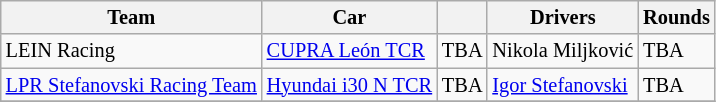<table class="wikitable" style="font-size: 85%;">
<tr>
<th>Team</th>
<th>Car</th>
<th></th>
<th>Drivers</th>
<th>Rounds</th>
</tr>
<tr>
<td> LEIN Racing</td>
<td><a href='#'>CUPRA León TCR</a></td>
<td>TBA</td>
<td> Nikola Miljković</td>
<td>TBA</td>
</tr>
<tr>
<td> <a href='#'>LPR Stefanovski Racing Team</a></td>
<td><a href='#'>Hyundai i30 N TCR</a></td>
<td>TBA</td>
<td> <a href='#'>Igor Stefanovski</a></td>
<td>TBA</td>
</tr>
<tr>
</tr>
</table>
